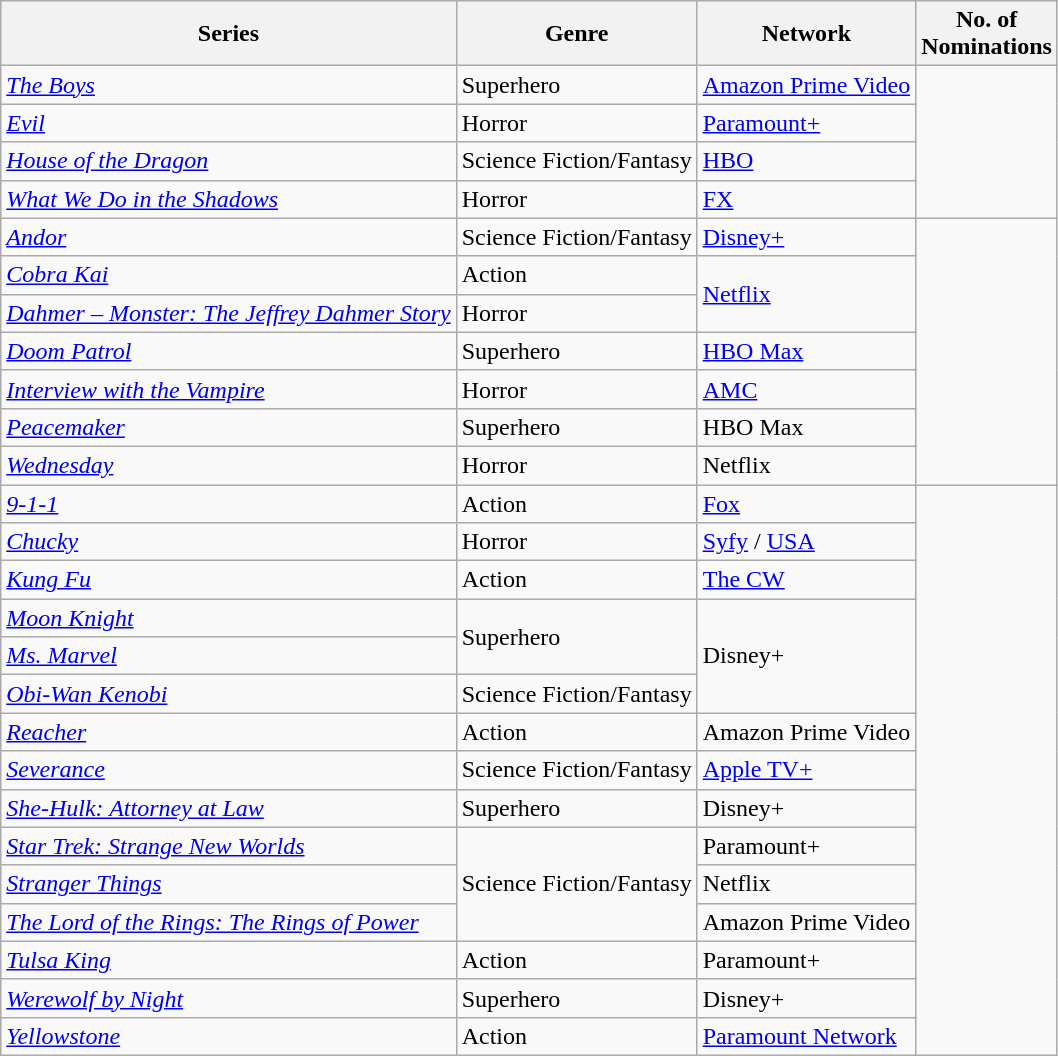<table class="wikitable plainrowheaders sortable plainrowheaders">
<tr>
<th scope="col">Series</th>
<th scope="col">Genre</th>
<th scope="col">Network</th>
<th scope="col">No. of<br>Nominations</th>
</tr>
<tr>
<td><a href='#'><em>The Boys</em></a></td>
<td>Superhero</td>
<td><a href='#'>Amazon Prime Video</a></td>
<td rowspan="4"></td>
</tr>
<tr>
<td><a href='#'><em>Evil</em></a></td>
<td>Horror</td>
<td><a href='#'>Paramount+</a></td>
</tr>
<tr>
<td><em><a href='#'>House of the Dragon</a></em></td>
<td>Science Fiction/Fantasy</td>
<td><a href='#'>HBO</a></td>
</tr>
<tr>
<td><a href='#'><em>What We Do in the Shadows</em></a></td>
<td>Horror</td>
<td><a href='#'>FX</a></td>
</tr>
<tr>
<td><em><a href='#'>Andor</a></em></td>
<td>Science Fiction/Fantasy</td>
<td><a href='#'>Disney+</a></td>
<td rowspan="7"></td>
</tr>
<tr>
<td><em><a href='#'>Cobra Kai</a></em></td>
<td>Action</td>
<td rowspan="2"><a href='#'>Netflix</a></td>
</tr>
<tr>
<td><em><a href='#'>Dahmer – Monster: The Jeffrey Dahmer Story</a></em></td>
<td>Horror</td>
</tr>
<tr>
<td><a href='#'><em>Doom Patrol</em></a></td>
<td>Superhero</td>
<td><a href='#'>HBO Max</a></td>
</tr>
<tr>
<td><em><a href='#'>Interview with the Vampire</a></em></td>
<td>Horror</td>
<td><a href='#'>AMC</a></td>
</tr>
<tr>
<td><em><a href='#'>Peacemaker</a></em></td>
<td>Superhero</td>
<td>HBO Max</td>
</tr>
<tr>
<td><em><a href='#'>Wednesday</a></em></td>
<td>Horror</td>
<td>Netflix</td>
</tr>
<tr>
<td><em><a href='#'>9-1-1</a></em></td>
<td>Action</td>
<td><a href='#'>Fox</a></td>
<td rowspan="15"></td>
</tr>
<tr>
<td><em><a href='#'>Chucky</a></em></td>
<td>Horror</td>
<td><a href='#'>Syfy</a> / <a href='#'>USA</a></td>
</tr>
<tr>
<td><em><a href='#'>Kung Fu</a></em></td>
<td>Action</td>
<td><a href='#'>The CW</a></td>
</tr>
<tr>
<td><em><a href='#'>Moon Knight</a></em></td>
<td rowspan="2">Superhero</td>
<td rowspan="3">Disney+</td>
</tr>
<tr>
<td><em><a href='#'>Ms. Marvel</a></em></td>
</tr>
<tr>
<td><a href='#'><em>Obi-Wan Kenobi</em></a></td>
<td>Science Fiction/Fantasy</td>
</tr>
<tr>
<td><em><a href='#'>Reacher</a></em></td>
<td>Action</td>
<td>Amazon Prime Video</td>
</tr>
<tr>
<td><a href='#'><em>Severance</em></a></td>
<td>Science Fiction/Fantasy</td>
<td><a href='#'>Apple TV+</a></td>
</tr>
<tr>
<td><em><a href='#'>She-Hulk: Attorney at Law</a></em></td>
<td>Superhero</td>
<td>Disney+</td>
</tr>
<tr>
<td><em><a href='#'>Star Trek: Strange New Worlds</a></em></td>
<td rowspan="3">Science Fiction/Fantasy</td>
<td>Paramount+</td>
</tr>
<tr>
<td><em><a href='#'>Stranger Things</a></em></td>
<td>Netflix</td>
</tr>
<tr>
<td><em><a href='#'>The Lord of the Rings: The Rings of Power</a></em></td>
<td>Amazon Prime Video</td>
</tr>
<tr>
<td><em><a href='#'>Tulsa King</a></em></td>
<td>Action</td>
<td>Paramount+</td>
</tr>
<tr>
<td><em><a href='#'>Werewolf by Night</a></em></td>
<td>Superhero</td>
<td>Disney+</td>
</tr>
<tr>
<td><em><a href='#'>Yellowstone</a></em></td>
<td>Action</td>
<td><a href='#'>Paramount Network</a></td>
</tr>
</table>
